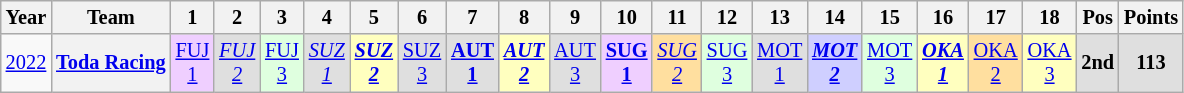<table class="wikitable" style="text-align:center; font-size:85%">
<tr>
<th>Year</th>
<th>Team</th>
<th>1</th>
<th>2</th>
<th>3</th>
<th>4</th>
<th>5</th>
<th>6</th>
<th>7</th>
<th>8</th>
<th>9</th>
<th>10</th>
<th>11</th>
<th>12</th>
<th>13</th>
<th>14</th>
<th>15</th>
<th>16</th>
<th>17</th>
<th>18</th>
<th>Pos</th>
<th>Points</th>
</tr>
<tr>
<td><a href='#'>2022</a></td>
<th nowrap><a href='#'>Toda Racing</a></th>
<td style="background:#EFCFFF;"><a href='#'>FUJ<br>1</a><br></td>
<td style="background:#DFDFDF;"><em><a href='#'>FUJ<br>2</a></em><br></td>
<td style="background:#DFFFDF;"><a href='#'>FUJ<br>3</a><br></td>
<td style="background:#DFDFDF;"><em><a href='#'>SUZ<br>1</a></em><br></td>
<td style="background:#FFFFBF;"><strong><em><a href='#'>SUZ<br>2</a></em></strong><br></td>
<td style="background:#DFDFDF;"><a href='#'>SUZ<br>3</a><br></td>
<td style="background:#DFDFDF;"><strong><a href='#'>AUT<br>1</a></strong><br></td>
<td style="background:#FFFFBF;"><strong><em><a href='#'>AUT<br>2</a></em></strong><br></td>
<td style="background:#DFDFDF;"><a href='#'>AUT<br>3</a><br></td>
<td style="background:#EFCFFF;"><strong><a href='#'>SUG<br>1</a></strong><br></td>
<td style="background:#FFDF9F;"><em><a href='#'>SUG<br>2</a></em><br></td>
<td style="background:#DFFFDF;"><a href='#'>SUG<br>3</a><br></td>
<td style="background:#DFDFDF;"><a href='#'>MOT<br>1</a><br></td>
<td style="background:#CFCFFF;"><strong><em><a href='#'>MOT<br>2</a></em></strong><br></td>
<td style="background:#DFFFDF;"><a href='#'>MOT<br>3</a><br></td>
<td style="background:#FFFFBF;"><strong><em><a href='#'>OKA<br>1</a></em></strong><br></td>
<td style="background:#FFDF9F;"><a href='#'>OKA<br>2</a><br></td>
<td style="background:#FFFFBF;"><a href='#'>OKA<br>3</a><br></td>
<th style="background:#DFDFDF;">2nd</th>
<th style="background:#DFDFDF;">113</th>
</tr>
</table>
